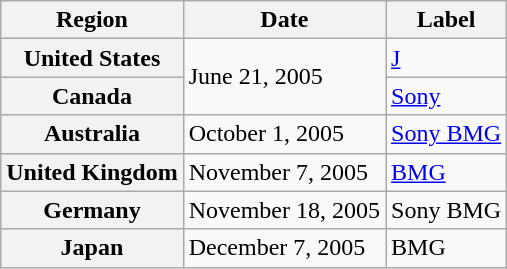<table class="wikitable plainrowheaders">
<tr>
<th scope="col">Region</th>
<th scope="col">Date</th>
<th scope="col">Label</th>
</tr>
<tr>
<th scope="row">United States</th>
<td align="left" rowspan="2">June 21, 2005</td>
<td align="left"><a href='#'>J</a></td>
</tr>
<tr>
<th scope="row">Canada</th>
<td align="left"><a href='#'>Sony</a></td>
</tr>
<tr>
<th scope="row">Australia</th>
<td align="left">October 1, 2005</td>
<td align="left"><a href='#'>Sony BMG</a></td>
</tr>
<tr>
<th scope="row">United Kingdom</th>
<td align="left">November 7, 2005</td>
<td align="left"><a href='#'>BMG</a></td>
</tr>
<tr>
<th scope="row">Germany</th>
<td align="left">November 18, 2005</td>
<td align="left">Sony BMG</td>
</tr>
<tr>
<th scope="row">Japan</th>
<td align="left">December 7, 2005</td>
<td align="left">BMG</td>
</tr>
</table>
